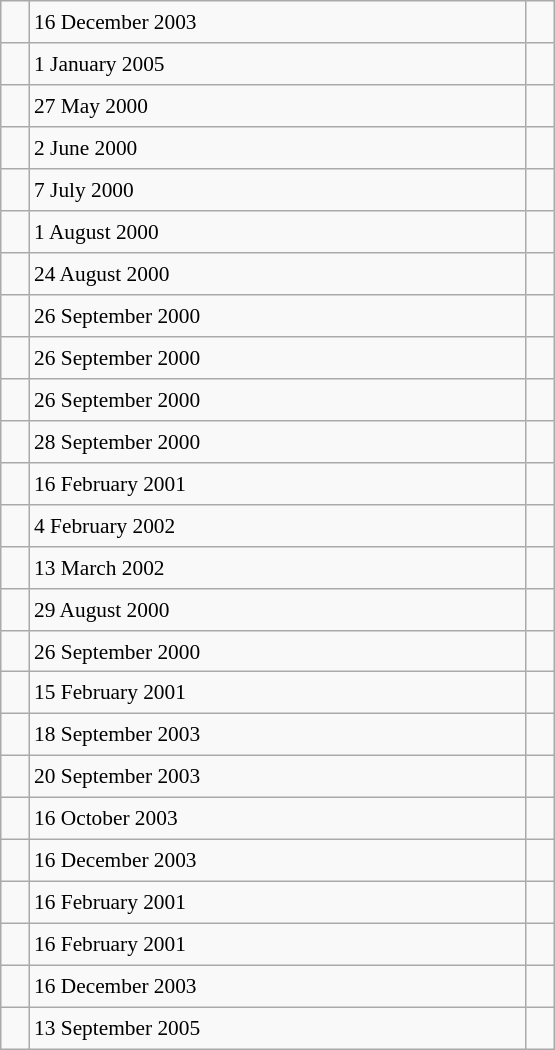<table class="wikitable" style="font-size: 89%; float: left; width: 26em; margin-right: 1em; height: 700px">
<tr>
<td></td>
<td>16 December 2003</td>
<td></td>
</tr>
<tr>
<td></td>
<td>1 January 2005</td>
<td></td>
</tr>
<tr>
<td></td>
<td>27 May 2000</td>
<td></td>
</tr>
<tr>
<td></td>
<td>2 June 2000</td>
<td></td>
</tr>
<tr>
<td></td>
<td>7 July 2000</td>
<td></td>
</tr>
<tr>
<td></td>
<td>1 August 2000</td>
<td></td>
</tr>
<tr>
<td></td>
<td>24 August 2000</td>
<td></td>
</tr>
<tr>
<td></td>
<td>26 September 2000</td>
<td></td>
</tr>
<tr>
<td></td>
<td>26 September 2000</td>
<td></td>
</tr>
<tr>
<td></td>
<td>26 September 2000</td>
<td></td>
</tr>
<tr>
<td></td>
<td>28 September 2000</td>
<td></td>
</tr>
<tr>
<td></td>
<td>16 February 2001</td>
<td></td>
</tr>
<tr>
<td></td>
<td>4 February 2002</td>
<td></td>
</tr>
<tr>
<td></td>
<td>13 March 2002</td>
<td></td>
</tr>
<tr>
<td></td>
<td>29 August 2000</td>
<td></td>
</tr>
<tr>
<td></td>
<td>26 September 2000</td>
<td></td>
</tr>
<tr>
<td></td>
<td>15 February 2001</td>
<td></td>
</tr>
<tr>
<td></td>
<td>18 September 2003</td>
<td></td>
</tr>
<tr>
<td></td>
<td>20 September 2003</td>
<td></td>
</tr>
<tr>
<td></td>
<td>16 October 2003</td>
<td></td>
</tr>
<tr>
<td></td>
<td>16 December 2003</td>
<td></td>
</tr>
<tr>
<td></td>
<td>16 February 2001</td>
<td></td>
</tr>
<tr>
<td></td>
<td>16 February 2001</td>
<td></td>
</tr>
<tr>
<td></td>
<td>16 December 2003</td>
<td></td>
</tr>
<tr>
<td></td>
<td>13 September 2005</td>
<td></td>
</tr>
</table>
